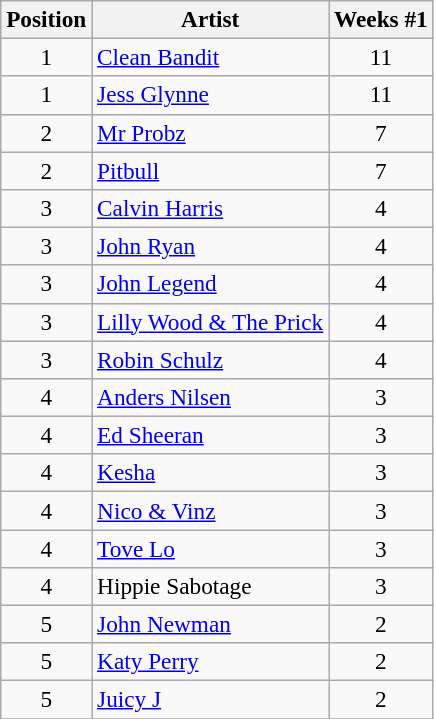<table class="wikitable sortable" style="font-size:97%;">
<tr>
<th>Position</th>
<th>Artist</th>
<th>Weeks #1</th>
</tr>
<tr>
<td align="center">1</td>
<td><a href='#'>Clean Bandit</a></td>
<td align="center">11</td>
</tr>
<tr>
<td align="center">1</td>
<td><a href='#'>Jess Glynne</a></td>
<td align="center">11</td>
</tr>
<tr>
<td align="center">2</td>
<td><a href='#'>Mr Probz</a></td>
<td align="center">7</td>
</tr>
<tr>
<td align="center">2</td>
<td><a href='#'>Pitbull</a></td>
<td align="center">7</td>
</tr>
<tr>
<td align="center">3</td>
<td><a href='#'>Calvin Harris</a></td>
<td align="center">4</td>
</tr>
<tr>
<td align="center">3</td>
<td><a href='#'>John Ryan</a></td>
<td align="center">4</td>
</tr>
<tr>
<td align="center">3</td>
<td><a href='#'>John Legend</a></td>
<td align="center">4</td>
</tr>
<tr>
<td align="center">3</td>
<td><a href='#'>Lilly Wood & The Prick</a></td>
<td align="center">4</td>
</tr>
<tr>
<td align="center">3</td>
<td><a href='#'>Robin Schulz</a></td>
<td align="center">4</td>
</tr>
<tr>
<td align="center">4</td>
<td><a href='#'>Anders Nilsen</a></td>
<td align="center">3</td>
</tr>
<tr>
<td align="center">4</td>
<td><a href='#'>Ed Sheeran</a></td>
<td align="center">3</td>
</tr>
<tr>
<td align="center">4</td>
<td><a href='#'>Kesha</a></td>
<td align="center">3</td>
</tr>
<tr>
<td align="center">4</td>
<td><a href='#'>Nico & Vinz</a></td>
<td align="center">3</td>
</tr>
<tr>
<td align="center">4</td>
<td><a href='#'>Tove Lo</a></td>
<td align="center">3</td>
</tr>
<tr>
<td align="center">4</td>
<td>Hippie Sabotage</td>
<td align="center">3</td>
</tr>
<tr>
<td align="center">5</td>
<td><a href='#'>John Newman</a></td>
<td align="center">2</td>
</tr>
<tr>
<td align="center">5</td>
<td><a href='#'>Katy Perry</a></td>
<td align="center">2</td>
</tr>
<tr>
<td align="center">5</td>
<td><a href='#'>Juicy J</a></td>
<td align="center">2</td>
</tr>
<tr>
</tr>
</table>
